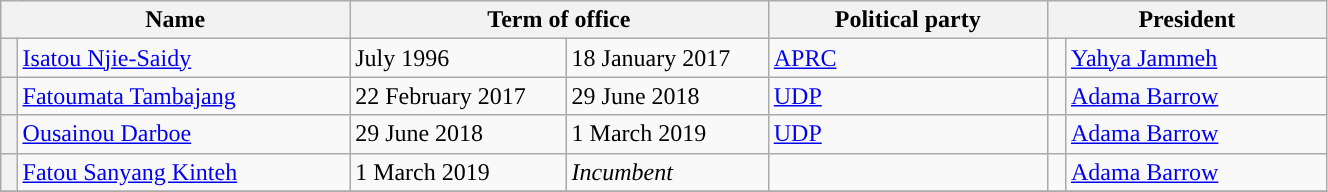<table class="wikitable" width="70%">
<tr>
<th colspan="2" width="25%">Name<br></th>
<th colspan="2" width="30%">Term of office</th>
<th width="20%">Political party</th>
<th colspan="2" width="20%">President</th>
</tr>
<tr>
<th style="background-color: "></th>
<td><a href='#'>Isatou Njie-Saidy</a><br></td>
<td>July 1996</td>
<td>18 January 2017</td>
<td><a href='#'>APRC</a></td>
<td style="background-color: "></td>
<td><a href='#'>Yahya Jammeh</a></td>
</tr>
<tr>
<th style="background-color: "></th>
<td><a href='#'>Fatoumata Tambajang</a><br></td>
<td>22 February 2017</td>
<td>29 June 2018</td>
<td><a href='#'>UDP</a></td>
<td style="background-color: "></td>
<td><a href='#'>Adama Barrow</a></td>
</tr>
<tr>
<th style="background-color: "></th>
<td><a href='#'>Ousainou Darboe</a><br></td>
<td>29 June 2018</td>
<td>1 March 2019</td>
<td><a href='#'>UDP</a></td>
<td style="background-color: "></td>
<td><a href='#'>Adama Barrow</a></td>
</tr>
<tr>
<th></th>
<td><a href='#'>Fatou Sanyang Kinteh</a><br></td>
<td>1 March 2019</td>
<td><em>Incumbent</em></td>
<td></td>
<td style="background-color: "></td>
<td><a href='#'>Adama Barrow</a></td>
</tr>
<tr>
</tr>
</table>
